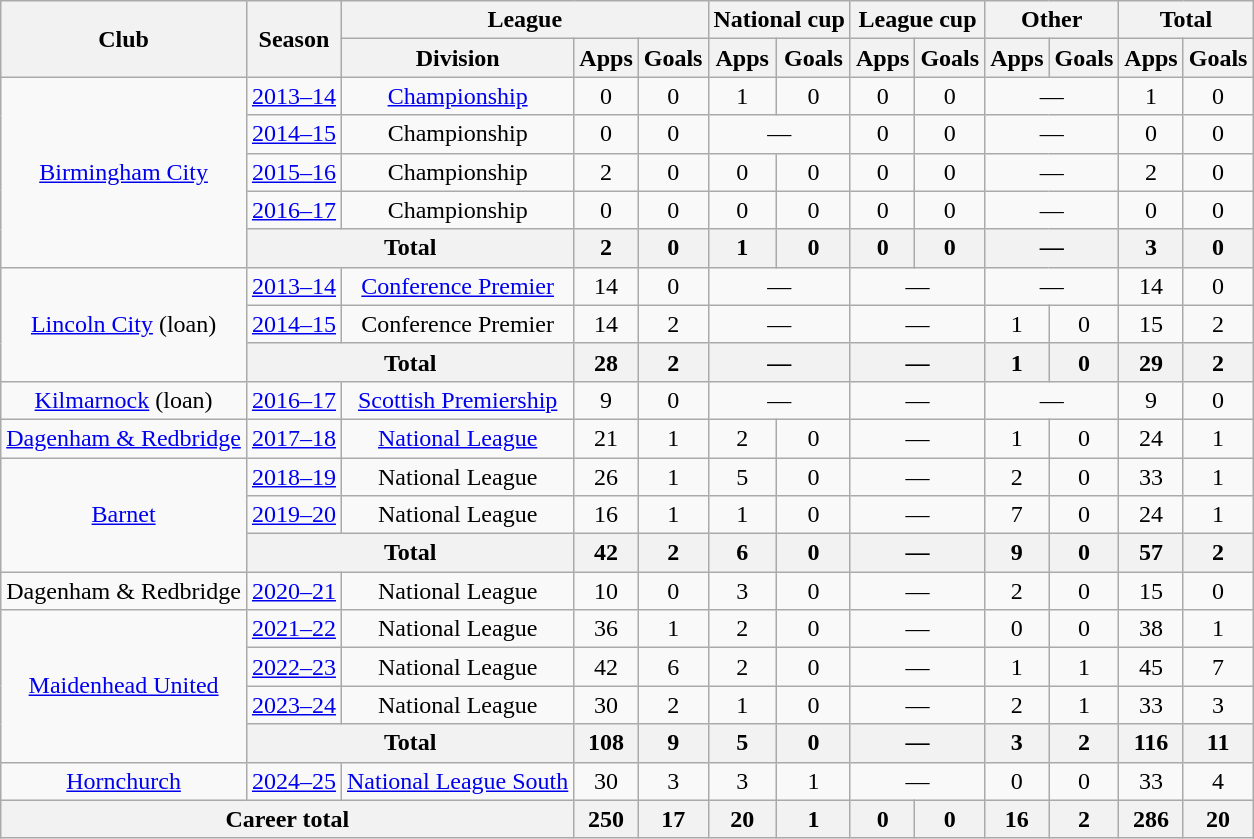<table class="wikitable" style="text-align:center">
<tr>
<th rowspan=2>Club</th>
<th rowspan=2>Season</th>
<th colspan=3>League</th>
<th colspan=2>National cup</th>
<th colspan=2>League cup</th>
<th colspan=2>Other</th>
<th colspan=2>Total</th>
</tr>
<tr>
<th>Division</th>
<th>Apps</th>
<th>Goals</th>
<th>Apps</th>
<th>Goals</th>
<th>Apps</th>
<th>Goals</th>
<th>Apps</th>
<th>Goals</th>
<th>Apps</th>
<th>Goals</th>
</tr>
<tr>
<td rowspan=5><a href='#'>Birmingham City</a></td>
<td><a href='#'>2013–14</a></td>
<td><a href='#'>Championship</a></td>
<td>0</td>
<td>0</td>
<td>1</td>
<td>0</td>
<td>0</td>
<td>0</td>
<td colspan=2>—</td>
<td>1</td>
<td>0</td>
</tr>
<tr>
<td><a href='#'>2014–15</a></td>
<td>Championship</td>
<td>0</td>
<td>0</td>
<td colspan=2>—</td>
<td>0</td>
<td>0</td>
<td colspan=2>—</td>
<td>0</td>
<td>0</td>
</tr>
<tr>
<td><a href='#'>2015–16</a></td>
<td>Championship</td>
<td>2</td>
<td>0</td>
<td>0</td>
<td>0</td>
<td>0</td>
<td>0</td>
<td colspan=2>—</td>
<td>2</td>
<td>0</td>
</tr>
<tr>
<td><a href='#'>2016–17</a></td>
<td>Championship</td>
<td>0</td>
<td>0</td>
<td>0</td>
<td>0</td>
<td>0</td>
<td>0</td>
<td colspan=2>—</td>
<td>0</td>
<td>0</td>
</tr>
<tr>
<th colspan=2>Total</th>
<th>2</th>
<th>0</th>
<th>1</th>
<th>0</th>
<th>0</th>
<th>0</th>
<th colspan=2>—</th>
<th>3</th>
<th>0</th>
</tr>
<tr>
<td rowspan=3><a href='#'>Lincoln City</a> (loan)</td>
<td><a href='#'>2013–14</a></td>
<td><a href='#'>Conference Premier</a></td>
<td>14</td>
<td>0</td>
<td colspan=2>—</td>
<td colspan=2>—</td>
<td colspan=2>—</td>
<td>14</td>
<td>0</td>
</tr>
<tr>
<td><a href='#'>2014–15</a></td>
<td>Conference Premier</td>
<td>14</td>
<td>2</td>
<td colspan=2>—</td>
<td colspan=2>—</td>
<td>1</td>
<td>0</td>
<td>15</td>
<td>2</td>
</tr>
<tr>
<th colspan=2>Total</th>
<th>28</th>
<th>2</th>
<th colspan=2>—</th>
<th colspan=2>—</th>
<th>1</th>
<th>0</th>
<th>29</th>
<th>2</th>
</tr>
<tr>
<td><a href='#'>Kilmarnock</a> (loan)</td>
<td><a href='#'>2016–17</a></td>
<td><a href='#'>Scottish Premiership</a></td>
<td>9</td>
<td>0</td>
<td colspan=2>—</td>
<td colspan=2>—</td>
<td colspan=2>—</td>
<td>9</td>
<td>0</td>
</tr>
<tr>
<td><a href='#'>Dagenham & Redbridge</a></td>
<td><a href='#'>2017–18</a></td>
<td><a href='#'>National League</a></td>
<td>21</td>
<td>1</td>
<td>2</td>
<td>0</td>
<td colspan=2>—</td>
<td>1</td>
<td>0</td>
<td>24</td>
<td>1</td>
</tr>
<tr>
<td rowspan=3><a href='#'>Barnet</a></td>
<td><a href='#'>2018–19</a></td>
<td>National League</td>
<td>26</td>
<td>1</td>
<td>5</td>
<td>0</td>
<td colspan=2>—</td>
<td>2</td>
<td>0</td>
<td>33</td>
<td>1</td>
</tr>
<tr>
<td><a href='#'>2019–20</a></td>
<td>National League</td>
<td>16</td>
<td>1</td>
<td>1</td>
<td>0</td>
<td colspan=2>—</td>
<td>7</td>
<td>0</td>
<td>24</td>
<td>1</td>
</tr>
<tr>
<th colspan=2>Total</th>
<th>42</th>
<th>2</th>
<th>6</th>
<th>0</th>
<th colspan=2>—</th>
<th>9</th>
<th>0</th>
<th>57</th>
<th>2</th>
</tr>
<tr>
<td>Dagenham & Redbridge</td>
<td><a href='#'>2020–21</a></td>
<td>National League</td>
<td>10</td>
<td>0</td>
<td>3</td>
<td>0</td>
<td colspan=2>—</td>
<td>2</td>
<td>0</td>
<td>15</td>
<td>0</td>
</tr>
<tr>
<td rowspan="4"><a href='#'>Maidenhead United</a></td>
<td><a href='#'>2021–22</a></td>
<td>National League</td>
<td>36</td>
<td>1</td>
<td>2</td>
<td>0</td>
<td colspan=2>—</td>
<td>0</td>
<td>0</td>
<td>38</td>
<td>1</td>
</tr>
<tr>
<td><a href='#'>2022–23</a></td>
<td>National League</td>
<td>42</td>
<td>6</td>
<td>2</td>
<td>0</td>
<td colspan=2>—</td>
<td>1</td>
<td>1</td>
<td>45</td>
<td>7</td>
</tr>
<tr>
<td><a href='#'>2023–24</a></td>
<td>National League</td>
<td>30</td>
<td>2</td>
<td>1</td>
<td>0</td>
<td colspan=2>—</td>
<td>2</td>
<td>1</td>
<td>33</td>
<td>3</td>
</tr>
<tr>
<th colspan=2>Total</th>
<th>108</th>
<th>9</th>
<th>5</th>
<th>0</th>
<th colspan=2>—</th>
<th>3</th>
<th>2</th>
<th>116</th>
<th>11</th>
</tr>
<tr>
<td><a href='#'>Hornchurch</a></td>
<td><a href='#'>2024–25</a></td>
<td><a href='#'>National League South</a></td>
<td>30</td>
<td>3</td>
<td>3</td>
<td>1</td>
<td colspan=2>—</td>
<td>0</td>
<td>0</td>
<td>33</td>
<td>4</td>
</tr>
<tr>
<th colspan=3>Career total</th>
<th>250</th>
<th>17</th>
<th>20</th>
<th>1</th>
<th>0</th>
<th>0</th>
<th>16</th>
<th>2</th>
<th>286</th>
<th>20</th>
</tr>
</table>
